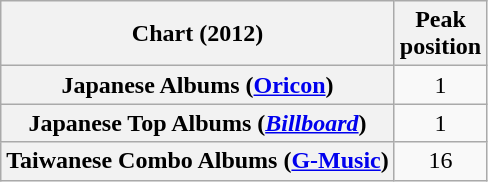<table class="wikitable plainrowheaders">
<tr>
<th>Chart (2012)</th>
<th>Peak<br>position</th>
</tr>
<tr>
<th scope="row">Japanese Albums (<a href='#'>Oricon</a>)</th>
<td align="center">1</td>
</tr>
<tr>
<th scope="row">Japanese Top Albums (<em><a href='#'>Billboard</a></em>)</th>
<td align="center">1</td>
</tr>
<tr>
<th scope="row">Taiwanese Combo Albums (<a href='#'>G-Music</a>)</th>
<td align="center">16</td>
</tr>
</table>
